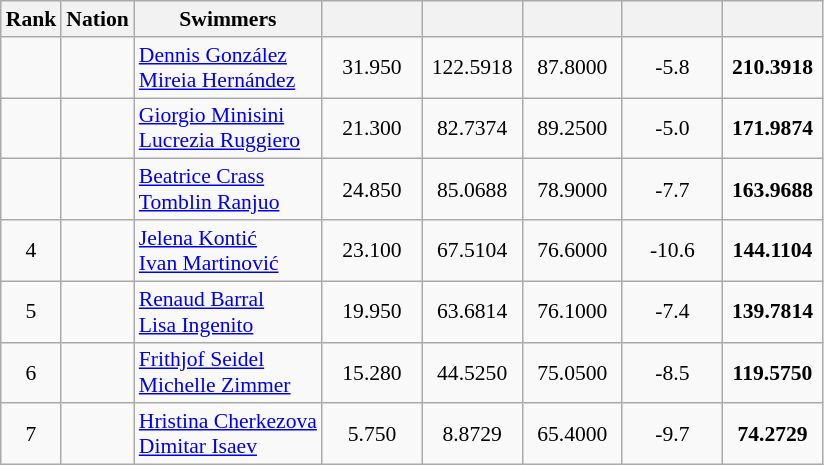<table class="wikitable sortable" style="text-align:center; font-size:90%">
<tr>
<th>Rank</th>
<th>Nation</th>
<th>Swimmers</th>
<th width=60></th>
<th width=60></th>
<th width=60></th>
<th width=60></th>
<th width=60></th>
</tr>
<tr>
<td></td>
<td align=left></td>
<td align=left><a href='#'>Dennis González</a><br><a href='#'>Mireia Hernández</a></td>
<td>31.950</td>
<td>122.5918</td>
<td>87.8000</td>
<td>-5.8</td>
<td><strong>210.3918</strong></td>
</tr>
<tr>
<td></td>
<td align=left></td>
<td align=left><a href='#'>Giorgio Minisini</a><br><a href='#'>Lucrezia Ruggiero</a></td>
<td>21.300</td>
<td>82.7374</td>
<td>89.2500</td>
<td>-5.0</td>
<td><strong>171.9874</strong></td>
</tr>
<tr>
<td></td>
<td align=left></td>
<td align=left><a href='#'>Beatrice Crass</a><br><a href='#'>Tomblin Ranjuo</a></td>
<td>24.850</td>
<td>85.0688</td>
<td>78.9000</td>
<td>-7.7</td>
<td><strong>163.9688</strong></td>
</tr>
<tr>
<td>4</td>
<td align=left></td>
<td align=left><a href='#'>Jelena Kontić</a><br><a href='#'>Ivan Martinović</a></td>
<td>23.100</td>
<td>67.5104</td>
<td>76.6000</td>
<td>-10.6</td>
<td><strong>144.1104</strong></td>
</tr>
<tr>
<td>5</td>
<td align=left></td>
<td align=left><a href='#'>Renaud Barral</a><br><a href='#'>Lisa Ingenito</a></td>
<td>19.950</td>
<td>63.6814</td>
<td>76.1000</td>
<td>-7.4</td>
<td><strong>139.7814</strong></td>
</tr>
<tr>
<td>6</td>
<td align=left></td>
<td align=left><a href='#'>Frithjof Seidel</a><br><a href='#'>Michelle Zimmer</a></td>
<td>15.280</td>
<td>44.5250</td>
<td>75.0500</td>
<td>-8.5</td>
<td><strong>119.5750</strong></td>
</tr>
<tr>
<td>7</td>
<td align=left></td>
<td align=left><a href='#'>Hristina Cherkezova</a><br><a href='#'>Dimitar Isaev</a></td>
<td>5.750</td>
<td>8.8729</td>
<td>65.4000</td>
<td>-9.7</td>
<td><strong>74.2729</strong></td>
</tr>
</table>
